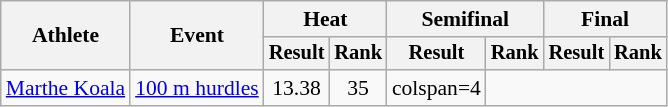<table class="wikitable" style="font-size:90%">
<tr>
<th rowspan="2">Athlete</th>
<th rowspan="2">Event</th>
<th colspan="2">Heat</th>
<th colspan="2">Semifinal</th>
<th colspan="2">Final</th>
</tr>
<tr style="font-size:95%">
<th>Result</th>
<th>Rank</th>
<th>Result</th>
<th>Rank</th>
<th>Result</th>
<th>Rank</th>
</tr>
<tr style=text-align:center>
<td style=text-align:left><a href='#'>Marthe Koala</a></td>
<td style=text-align:left><a href='#'>100 m hurdles</a></td>
<td>13.38</td>
<td>35</td>
<td>colspan=4 </td>
</tr>
</table>
